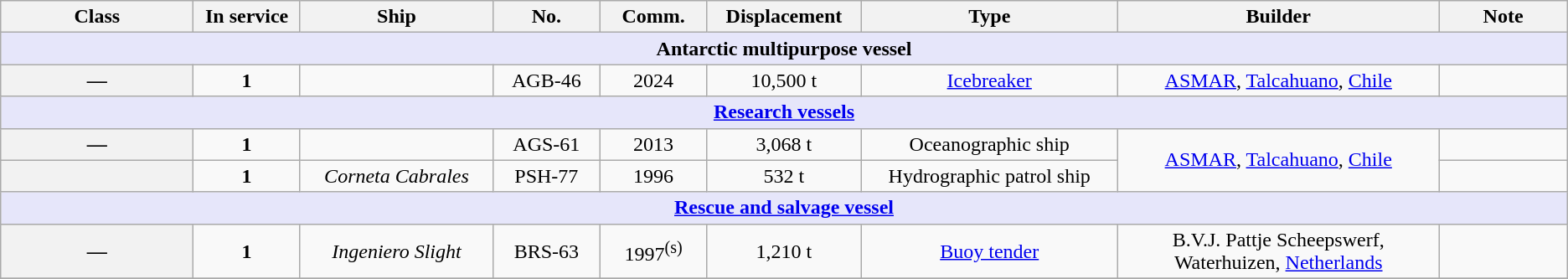<table class="wikitable" style="text-align:center;">
<tr>
<th style="text-align:center; width:9%;">Class</th>
<th style="text-align:center; width:5%;">In service</th>
<th style="text-align:center; width:9%;">Ship</th>
<th style="text-align:center; width:5%;">No.</th>
<th style="text-align:center; width:5%;">Comm.</th>
<th style="text-align:center; width:5%;">Displacement</th>
<th style="text-align:center; width:12%;">Type</th>
<th style="text-align:center; width:15%;">Builder</th>
<th style="text-align:center; width:6%;">Note</th>
</tr>
<tr>
<th colspan="9" style="background: lavender;">Antarctic multipurpose vessel</th>
</tr>
<tr>
<th>—</th>
<td><strong>1</strong></td>
<td></td>
<td>AGB-46</td>
<td>2024</td>
<td>10,500 t</td>
<td><a href='#'>Icebreaker</a></td>
<td><a href='#'>ASMAR</a>, <a href='#'>Talcahuano</a>, <a href='#'>Chile</a></td>
<td></td>
</tr>
<tr>
<th colspan="9" style="background: lavender;"><a href='#'>Research vessels</a></th>
</tr>
<tr>
<th>—</th>
<td><strong>1</strong></td>
<td></td>
<td>AGS-61</td>
<td>2013</td>
<td>3,068 t</td>
<td>Oceanographic ship</td>
<td rowspan=2><a href='#'>ASMAR</a>, <a href='#'>Talcahuano</a>, <a href='#'>Chile</a></td>
<td></td>
</tr>
<tr>
<th></th>
<td><strong>1</strong></td>
<td><em>Corneta Cabrales</em></td>
<td>PSH-77</td>
<td>1996</td>
<td>532 t</td>
<td>Hydrographic patrol ship</td>
<td></td>
</tr>
<tr>
<th colspan="9" style="background: lavender;"><a href='#'>Rescue and salvage vessel</a></th>
</tr>
<tr>
<th>—</th>
<td><strong>1</strong></td>
<td><em>Ingeniero Slight</em></td>
<td>BRS-63</td>
<td>1997<sup>(s)</sup></td>
<td>1,210 t</td>
<td><a href='#'>Buoy tender</a></td>
<td>B.V.J. Pattje Scheepswerf, Waterhuizen, <a href='#'>Netherlands</a></td>
<td></td>
</tr>
<tr>
</tr>
</table>
